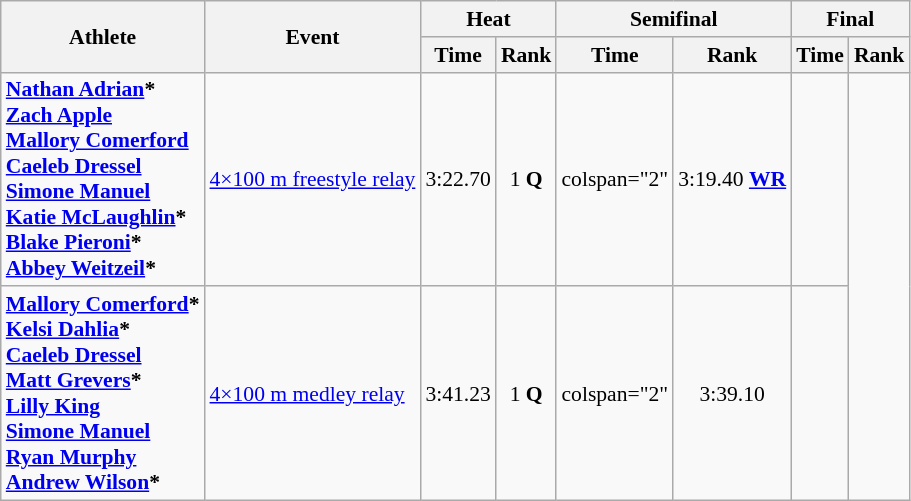<table class="wikitable" style="font-size:90%;">
<tr>
<th rowspan="2">Athlete</th>
<th rowspan="2">Event</th>
<th colspan="2">Heat</th>
<th colspan="2">Semifinal</th>
<th colspan="2">Final</th>
</tr>
<tr>
<th>Time</th>
<th>Rank</th>
<th>Time</th>
<th>Rank</th>
<th>Time</th>
<th>Rank</th>
</tr>
<tr align="center">
<td align="left"><strong><a href='#'>Nathan Adrian</a>*<br><a href='#'>Zach Apple</a><br><a href='#'>Mallory Comerford</a><br><a href='#'>Caeleb Dressel</a><br><a href='#'>Simone Manuel</a><br><a href='#'>Katie McLaughlin</a>*<br><a href='#'>Blake Pieroni</a>*<br><a href='#'>Abbey Weitzeil</a>*</strong></td>
<td align="left"><a href='#'>4×100 m freestyle relay</a></td>
<td>3:22.70</td>
<td>1 <strong>Q</strong></td>
<td>colspan="2" </td>
<td>3:19.40 <strong><a href='#'>WR</a></strong></td>
<td></td>
</tr>
<tr align="center">
<td align="left"><strong><a href='#'>Mallory Comerford</a>*<br><a href='#'>Kelsi Dahlia</a>*<br><a href='#'>Caeleb Dressel</a><br><a href='#'>Matt Grevers</a>*<br><a href='#'>Lilly King</a><br><a href='#'>Simone Manuel</a><br><a href='#'>Ryan Murphy</a><br><a href='#'>Andrew Wilson</a>*</strong></td>
<td align="left"><a href='#'>4×100 m medley relay</a></td>
<td>3:41.23</td>
<td>1 <strong>Q</strong></td>
<td>colspan="2" </td>
<td>3:39.10</td>
<td></td>
</tr>
</table>
